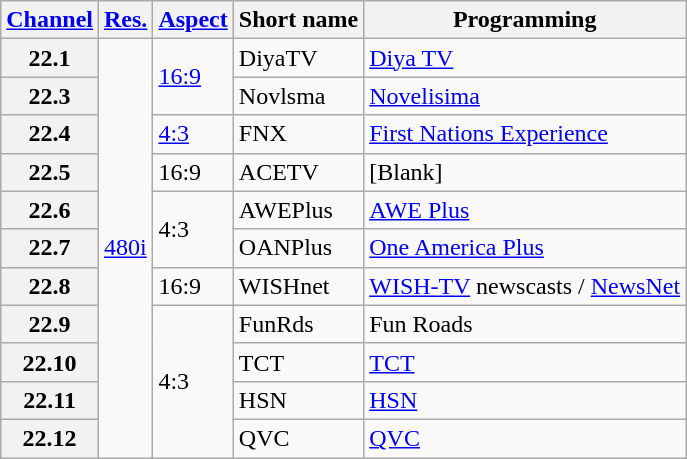<table class="wikitable">
<tr>
<th scope="col"><a href='#'>Channel</a></th>
<th scope="col"><a href='#'>Res.</a></th>
<th scope="col"><a href='#'>Aspect</a></th>
<th scope="col">Short name</th>
<th scope="col">Programming</th>
</tr>
<tr>
<th scope="row">22.1</th>
<td rowspan=11><a href='#'>480i</a></td>
<td rowspan=2><a href='#'>16:9</a></td>
<td>DiyaTV</td>
<td><a href='#'>Diya TV</a></td>
</tr>
<tr>
<th scope="row">22.3</th>
<td>Novlsma</td>
<td><a href='#'>Novelisima</a></td>
</tr>
<tr>
<th scope="row">22.4</th>
<td rowspan=q><a href='#'>4:3</a></td>
<td>FNX</td>
<td><a href='#'>First Nations Experience</a></td>
</tr>
<tr>
<th scope="row">22.5</th>
<td>16:9</td>
<td>ACETV</td>
<td>[Blank]</td>
</tr>
<tr>
<th scope="row">22.6</th>
<td rowspan=2>4:3</td>
<td>AWEPlus</td>
<td><a href='#'>AWE Plus</a></td>
</tr>
<tr>
<th scope="row">22.7</th>
<td>OANPlus</td>
<td><a href='#'>One America Plus</a></td>
</tr>
<tr>
<th scope="row">22.8</th>
<td>16:9</td>
<td>WISHnet</td>
<td><a href='#'>WISH-TV</a> newscasts / <a href='#'>NewsNet</a></td>
</tr>
<tr>
<th scope="row">22.9</th>
<td rowspan=4>4:3</td>
<td>FunRds</td>
<td>Fun Roads</td>
</tr>
<tr>
<th scope="row">22.10</th>
<td>TCT</td>
<td><a href='#'>TCT</a></td>
</tr>
<tr>
<th scope="row">22.11</th>
<td>HSN</td>
<td><a href='#'>HSN</a></td>
</tr>
<tr>
<th scope="row">22.12</th>
<td>QVC</td>
<td><a href='#'>QVC</a></td>
</tr>
</table>
